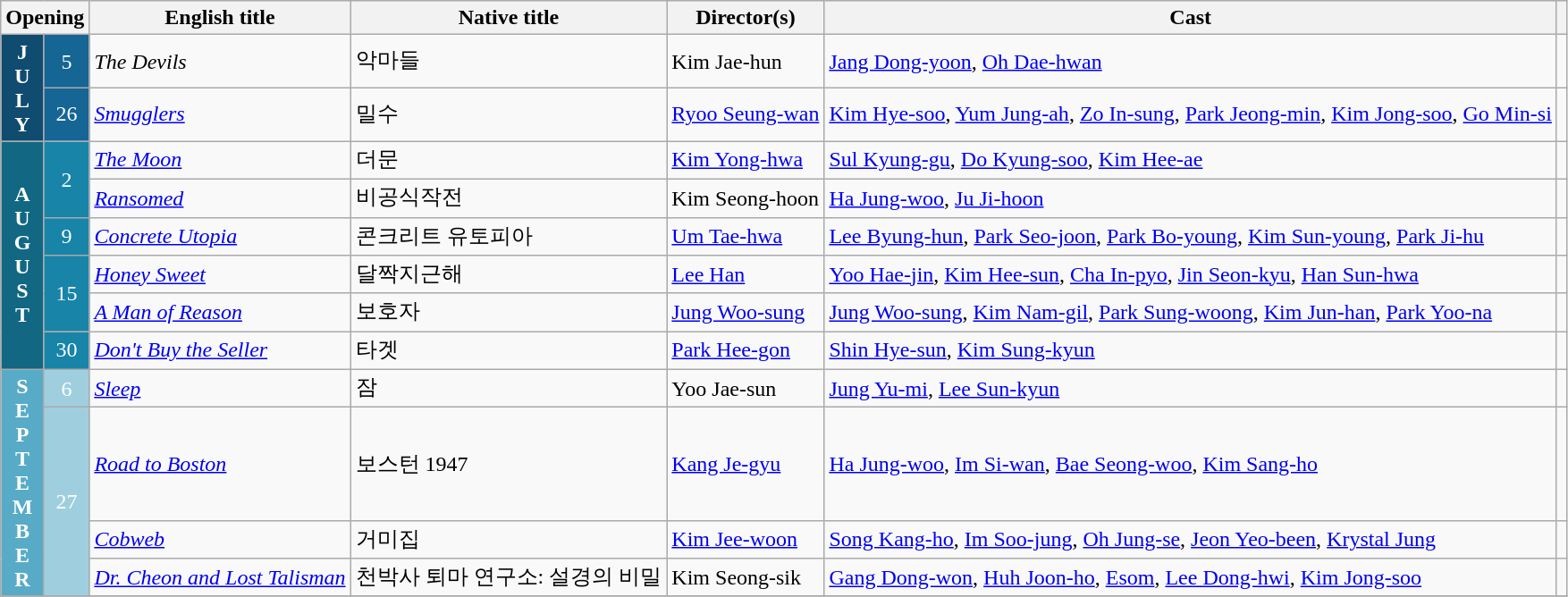<table class="wikitable sortable">
<tr>
<th colspan="2">Opening</th>
<th>English title</th>
<th>Native title</th>
<th>Director(s)</th>
<th>Cast</th>
<th class="unsortable"></th>
</tr>
<tr>
<th rowspan="2" style="text-align:center; background:#104B70; color:white;">J<br>U<br>L<br>Y</th>
<td rowspan="1" style="text-align:center; background:#156595; color:white;">5</td>
<td><em>The Devils</em></td>
<td>악마들</td>
<td>Kim Jae-hun</td>
<td><a href='#'>Jang Dong-yoon</a>, <a href='#'>Oh Dae-hwan</a></td>
<td></td>
</tr>
<tr>
<td rowspan="1" style="text-align:center; background:#156595; color:white;">26</td>
<td><a href='#'><em>Smugglers</em></a></td>
<td>밀수</td>
<td><a href='#'>Ryoo Seung-wan</a></td>
<td><a href='#'>Kim Hye-soo</a>, <a href='#'>Yum Jung-ah</a>, <a href='#'>Zo In-sung</a>, <a href='#'>Park Jeong-min</a>, <a href='#'>Kim Jong-soo</a>, <a href='#'>Go Min-si</a></td>
<td></td>
</tr>
<tr August>
<th rowspan="6" style="text-align:center; background:#126783; color:white;">A<br>U<br>G<br>U<br>S<br>T</th>
<td rowspan="2" style="text-align:center; background:#1784A8; color:white;">2</td>
<td><em><a href='#'>The Moon</a></em></td>
<td>더문</td>
<td><a href='#'>Kim Yong-hwa</a></td>
<td><a href='#'>Sul Kyung-gu</a>, <a href='#'>Do Kyung-soo</a>, <a href='#'>Kim Hee-ae</a></td>
<td></td>
</tr>
<tr>
<td><em><a href='#'>Ransomed</a></em></td>
<td>비공식작전</td>
<td>Kim Seong-hoon</td>
<td><a href='#'>Ha Jung-woo</a>, <a href='#'>Ju Ji-hoon</a></td>
<td></td>
</tr>
<tr>
<td style="text-align:center; background:#1784A8; color:white;">9</td>
<td><em><a href='#'>Concrete Utopia</a></em></td>
<td>콘크리트 유토피아</td>
<td><a href='#'>Um Tae-hwa</a></td>
<td><a href='#'>Lee Byung-hun</a>, <a href='#'>Park Seo-joon</a>, <a href='#'>Park Bo-young</a>, <a href='#'>Kim Sun-young</a>, <a href='#'>Park Ji-hu</a></td>
<td></td>
</tr>
<tr>
<td rowspan="2" style="text-align:center; background:#1784A8; color:white;">15</td>
<td><em><a href='#'>Honey Sweet</a></em></td>
<td>달짝지근해</td>
<td><a href='#'>Lee Han</a></td>
<td><a href='#'>Yoo Hae-jin</a>, <a href='#'>Kim Hee-sun</a>, <a href='#'>Cha In-pyo</a>, <a href='#'>Jin Seon-kyu</a>, <a href='#'>Han Sun-hwa</a></td>
<td></td>
</tr>
<tr>
<td><em><a href='#'>A Man of Reason</a></em></td>
<td>보호자</td>
<td><a href='#'>Jung Woo-sung</a></td>
<td><a href='#'>Jung Woo-sung</a>, <a href='#'>Kim Nam-gil</a>, <a href='#'>Park Sung-woong</a>, <a href='#'>Kim Jun-han</a>, <a href='#'>Park Yoo-na</a></td>
<td></td>
</tr>
<tr>
<td style="text-align:center; background:#1784A8; color:white;">30</td>
<td><em><a href='#'>Don't Buy the Seller</a></em></td>
<td>타겟</td>
<td><a href='#'>Park Hee-gon</a></td>
<td><a href='#'>Shin Hye-sun</a>, <a href='#'>Kim Sung-kyun</a></td>
<td></td>
</tr>
<tr>
<th rowspan="4" style="text-align:center; background:#58ABC7; color:white;">S<br>E<br>P<br>T<br>E<br>M<br>B<br>E<br>R</th>
<td rowspan="1" style="text-align:center; background:#9FCFDF; color:white;">6</td>
<td><em><a href='#'>Sleep</a></em></td>
<td>잠</td>
<td>Yoo Jae-sun</td>
<td><a href='#'>Jung Yu-mi</a>, <a href='#'>Lee Sun-kyun</a></td>
<td></td>
</tr>
<tr>
<td rowspan="3" style="text-align:center; background:#9FCFDF; color:white;">27</td>
<td><em><a href='#'>Road to Boston</a></em></td>
<td>보스턴 1947</td>
<td><a href='#'>Kang Je-gyu</a></td>
<td><a href='#'>Ha Jung-woo</a>, <a href='#'>Im Si-wan</a>, <a href='#'>Bae Seong-woo</a>, <a href='#'>Kim Sang-ho</a></td>
<td></td>
</tr>
<tr>
<td><a href='#'><em>Cobweb</em></a></td>
<td>거미집</td>
<td><a href='#'>Kim Jee-woon</a></td>
<td><a href='#'>Song Kang-ho</a>, <a href='#'>Im Soo-jung</a>, <a href='#'>Oh Jung-se</a>, <a href='#'>Jeon Yeo-been</a>, <a href='#'>Krystal Jung</a></td>
<td></td>
</tr>
<tr>
<td><em><a href='#'>Dr. Cheon and Lost Talisman</a></em></td>
<td>천박사 퇴마 연구소: 설경의 비밀</td>
<td>Kim Seong-sik</td>
<td><a href='#'>Gang Dong-won</a>, <a href='#'>Huh Joon-ho</a>, <a href='#'>Esom</a>, <a href='#'>Lee Dong-hwi</a>, <a href='#'>Kim Jong-soo</a></td>
<td></td>
</tr>
<tr>
</tr>
</table>
